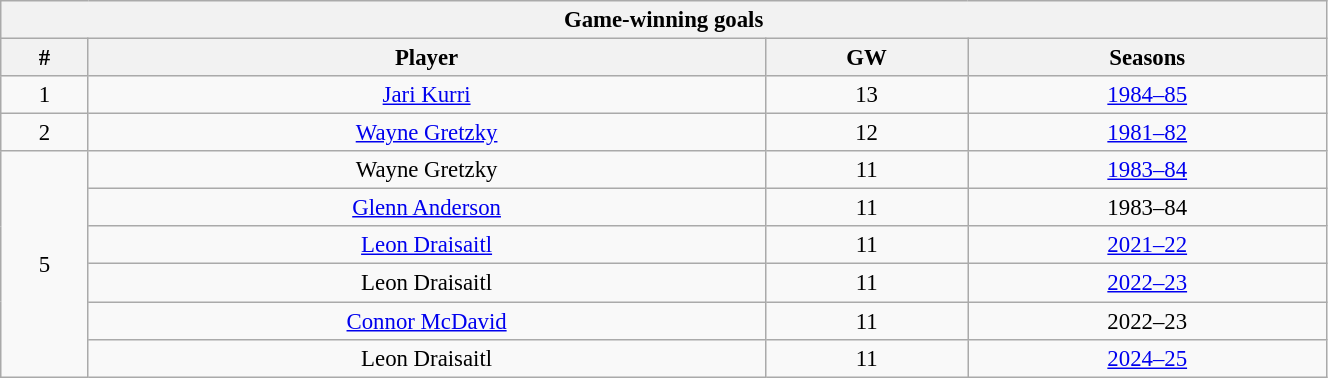<table class="wikitable" style="text-align: center; font-size: 95%" width="70%">
<tr>
<th colspan="4">Game-winning goals</th>
</tr>
<tr>
<th>#</th>
<th>Player</th>
<th>GW</th>
<th>Seasons</th>
</tr>
<tr>
<td>1</td>
<td><a href='#'>Jari Kurri</a></td>
<td>13</td>
<td><a href='#'>1984–85</a></td>
</tr>
<tr>
<td>2</td>
<td><a href='#'>Wayne Gretzky</a></td>
<td>12</td>
<td><a href='#'>1981–82</a></td>
</tr>
<tr>
<td rowspan="6">5</td>
<td>Wayne Gretzky</td>
<td>11</td>
<td><a href='#'>1983–84</a></td>
</tr>
<tr>
<td><a href='#'>Glenn Anderson</a></td>
<td>11</td>
<td>1983–84</td>
</tr>
<tr>
<td><a href='#'>Leon Draisaitl</a></td>
<td>11</td>
<td><a href='#'>2021–22</a></td>
</tr>
<tr>
<td>Leon Draisaitl</td>
<td>11</td>
<td><a href='#'>2022–23</a></td>
</tr>
<tr>
<td><a href='#'>Connor McDavid</a></td>
<td>11</td>
<td>2022–23</td>
</tr>
<tr>
<td>Leon Draisaitl</td>
<td>11</td>
<td><a href='#'>2024–25</a></td>
</tr>
</table>
